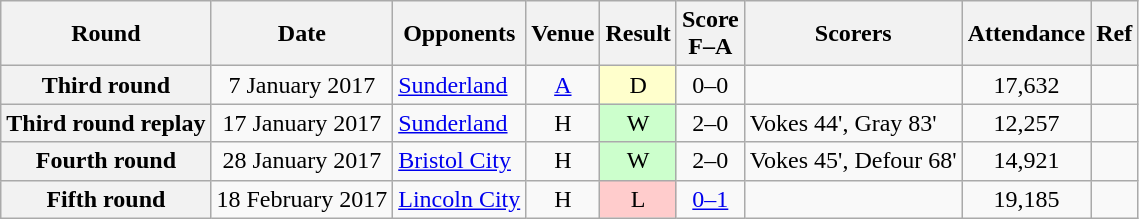<table class="wikitable sortable plainrowheaders" style="text-align:center">
<tr>
<th scope="col">Round</th>
<th scope="col">Date</th>
<th scope="col">Opponents</th>
<th scope="col">Venue</th>
<th scope="col">Result</th>
<th scope="col">Score<br>F–A</th>
<th scope="col" class="unsortable">Scorers</th>
<th scope="col">Attendance</th>
<th scope="col" class="unsortable">Ref</th>
</tr>
<tr>
<th scope="row">Third round</th>
<td>7 January 2017</td>
<td align="left"><a href='#'>Sunderland</a></td>
<td><a href='#'>A</a></td>
<td bgcolor="#ffffcc">D</td>
<td>0–0</td>
<td></td>
<td>17,632</td>
<td></td>
</tr>
<tr>
<th scope="row">Third round replay</th>
<td>17 January 2017</td>
<td align="left"><a href='#'>Sunderland</a></td>
<td>H</td>
<td bgcolor="#ccffcc">W</td>
<td>2–0</td>
<td align="left">Vokes 44', Gray 83'</td>
<td>12,257</td>
<td></td>
</tr>
<tr>
<th scope="row">Fourth round</th>
<td>28 January 2017</td>
<td align="left"><a href='#'>Bristol City</a></td>
<td>H</td>
<td bgcolor="#ccffcc">W</td>
<td>2–0</td>
<td>Vokes 45', Defour 68'</td>
<td>14,921</td>
<td></td>
</tr>
<tr>
<th scope="row">Fifth round</th>
<td>18 February 2017</td>
<td align="left"><a href='#'>Lincoln City</a></td>
<td>H</td>
<td bgcolor="#ffcccc">L</td>
<td><a href='#'>0–1</a></td>
<td></td>
<td>19,185</td>
<td></td>
</tr>
</table>
